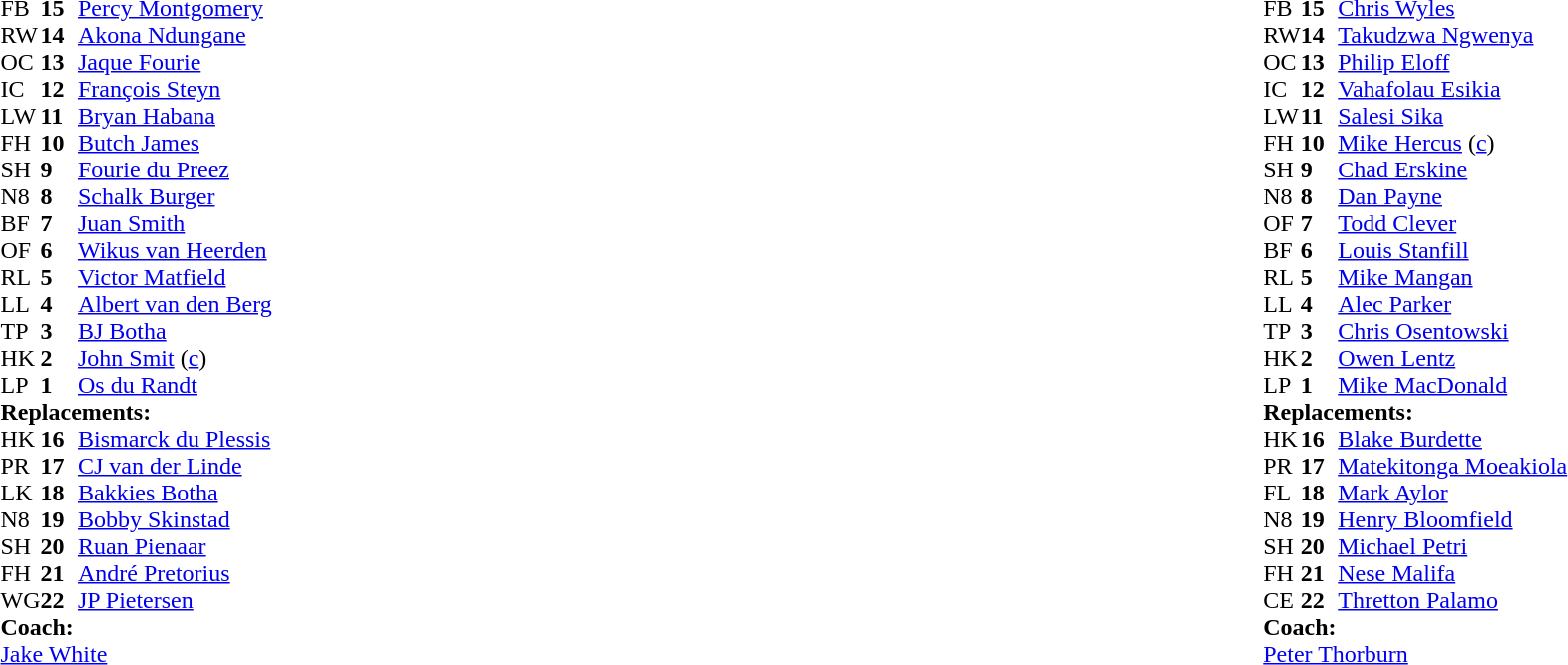<table width="100%">
<tr>
<td style="vertical-align:top" width="50%"><br><table cellspacing="0" cellpadding="0">
<tr>
<th width="25"></th>
<th width="25"></th>
</tr>
<tr>
<td>FB</td>
<td><strong>15</strong></td>
<td><a href='#'>Percy Montgomery</a></td>
<td></td>
<td></td>
</tr>
<tr>
<td>RW</td>
<td><strong>14</strong></td>
<td><a href='#'>Akona Ndungane</a></td>
</tr>
<tr>
<td>OC</td>
<td><strong>13</strong></td>
<td><a href='#'>Jaque Fourie</a></td>
</tr>
<tr>
<td>IC</td>
<td><strong>12</strong></td>
<td><a href='#'>François Steyn</a></td>
<td></td>
<td></td>
</tr>
<tr>
<td>LW</td>
<td><strong>11</strong></td>
<td><a href='#'>Bryan Habana</a></td>
<td></td>
<td></td>
</tr>
<tr>
<td>FH</td>
<td><strong>10</strong></td>
<td><a href='#'>Butch James</a></td>
</tr>
<tr>
<td>SH</td>
<td><strong>9</strong></td>
<td><a href='#'>Fourie du Preez</a></td>
</tr>
<tr>
<td>N8</td>
<td><strong>8</strong></td>
<td><a href='#'>Schalk Burger</a></td>
</tr>
<tr>
<td>BF</td>
<td><strong>7</strong></td>
<td><a href='#'>Juan Smith</a></td>
</tr>
<tr>
<td>OF</td>
<td><strong>6</strong></td>
<td><a href='#'>Wikus van Heerden</a></td>
<td></td>
<td></td>
</tr>
<tr>
<td>RL</td>
<td><strong>5</strong></td>
<td><a href='#'>Victor Matfield</a></td>
<td></td>
<td></td>
<td></td>
</tr>
<tr>
<td>LL</td>
<td><strong>4</strong></td>
<td><a href='#'>Albert van den Berg</a></td>
<td></td>
<td></td>
<td></td>
</tr>
<tr>
<td>TP</td>
<td><strong>3</strong></td>
<td><a href='#'>BJ Botha</a></td>
<td></td>
<td></td>
</tr>
<tr>
<td>HK</td>
<td><strong>2</strong></td>
<td><a href='#'>John Smit</a> (<a href='#'>c</a>)</td>
</tr>
<tr>
<td>LP</td>
<td><strong>1</strong></td>
<td><a href='#'>Os du Randt</a></td>
<td></td>
<td></td>
</tr>
<tr>
<td colspan=3><strong>Replacements:</strong></td>
</tr>
<tr>
<td>HK</td>
<td><strong>16</strong></td>
<td><a href='#'>Bismarck du Plessis</a></td>
<td></td>
<td></td>
</tr>
<tr>
<td>PR</td>
<td><strong>17</strong></td>
<td><a href='#'>CJ van der Linde</a></td>
<td></td>
<td></td>
</tr>
<tr>
<td>LK</td>
<td><strong>18</strong></td>
<td><a href='#'>Bakkies Botha</a></td>
<td></td>
<td></td>
</tr>
<tr>
<td>N8</td>
<td><strong>19</strong></td>
<td><a href='#'>Bobby Skinstad</a></td>
<td></td>
<td></td>
</tr>
<tr>
<td>SH</td>
<td><strong>20</strong></td>
<td><a href='#'>Ruan Pienaar</a></td>
<td></td>
<td></td>
</tr>
<tr>
<td>FH</td>
<td><strong>21</strong></td>
<td><a href='#'>André Pretorius</a></td>
<td></td>
<td></td>
</tr>
<tr>
<td>WG</td>
<td><strong>22</strong></td>
<td><a href='#'>JP Pietersen</a></td>
<td></td>
<td></td>
</tr>
<tr>
<td colspan=3><strong>Coach:</strong></td>
</tr>
<tr>
<td colspan="4"> <a href='#'>Jake White</a></td>
</tr>
</table>
</td>
<td style="vertical-align:top"></td>
<td style="vertical-align:top" width="50%"><br><table cellspacing="0" cellpadding="0" align="center">
<tr>
<th width="25"></th>
<th width="25"></th>
</tr>
<tr>
<td>FB</td>
<td><strong>15</strong></td>
<td><a href='#'>Chris Wyles</a></td>
<td></td>
<td></td>
</tr>
<tr>
<td>RW</td>
<td><strong>14</strong></td>
<td><a href='#'>Takudzwa Ngwenya</a></td>
</tr>
<tr>
<td>OC</td>
<td><strong>13</strong></td>
<td><a href='#'>Philip Eloff</a></td>
</tr>
<tr>
<td>IC</td>
<td><strong>12</strong></td>
<td><a href='#'>Vahafolau Esikia</a></td>
</tr>
<tr>
<td>LW</td>
<td><strong>11</strong></td>
<td><a href='#'>Salesi Sika</a></td>
<td></td>
<td></td>
</tr>
<tr>
<td>FH</td>
<td><strong>10</strong></td>
<td><a href='#'>Mike Hercus</a> (<a href='#'>c</a>)</td>
</tr>
<tr>
<td>SH</td>
<td><strong>9</strong></td>
<td><a href='#'>Chad Erskine</a></td>
<td></td>
<td></td>
</tr>
<tr>
<td>N8</td>
<td><strong>8</strong></td>
<td><a href='#'>Dan Payne</a></td>
<td></td>
<td></td>
<td></td>
<td></td>
</tr>
<tr>
<td>OF</td>
<td><strong>7</strong></td>
<td><a href='#'>Todd Clever</a></td>
<td></td>
<td colspan="2"></td>
</tr>
<tr>
<td>BF</td>
<td><strong>6</strong></td>
<td><a href='#'>Louis Stanfill</a></td>
<td></td>
<td></td>
</tr>
<tr>
<td>RL</td>
<td><strong>5</strong></td>
<td><a href='#'>Mike Mangan</a></td>
</tr>
<tr>
<td>LL</td>
<td><strong>4</strong></td>
<td><a href='#'>Alec Parker</a></td>
</tr>
<tr>
<td>TP</td>
<td><strong>3</strong></td>
<td><a href='#'>Chris Osentowski</a></td>
</tr>
<tr>
<td>HK</td>
<td><strong>2</strong></td>
<td><a href='#'>Owen Lentz</a></td>
<td></td>
<td></td>
</tr>
<tr>
<td>LP</td>
<td><strong>1</strong></td>
<td><a href='#'>Mike MacDonald</a></td>
<td></td>
<td></td>
</tr>
<tr>
<td colspan=3><strong>Replacements:</strong></td>
</tr>
<tr>
<td>HK</td>
<td><strong>16</strong></td>
<td><a href='#'>Blake Burdette</a></td>
<td></td>
<td></td>
</tr>
<tr>
<td>PR</td>
<td><strong>17</strong></td>
<td><a href='#'>Matekitonga Moeakiola</a></td>
<td></td>
<td></td>
</tr>
<tr>
<td>FL</td>
<td><strong>18</strong></td>
<td><a href='#'>Mark Aylor</a></td>
<td></td>
<td></td>
<td></td>
<td></td>
</tr>
<tr>
<td>N8</td>
<td><strong>19</strong></td>
<td><a href='#'>Henry Bloomfield</a></td>
<td></td>
<td></td>
</tr>
<tr>
<td>SH</td>
<td><strong>20</strong></td>
<td><a href='#'>Michael Petri</a></td>
<td></td>
<td></td>
</tr>
<tr>
<td>FH</td>
<td><strong>21</strong></td>
<td><a href='#'>Nese Malifa</a></td>
<td></td>
<td></td>
</tr>
<tr>
<td>CE</td>
<td><strong>22</strong></td>
<td><a href='#'>Thretton Palamo</a></td>
<td></td>
<td></td>
</tr>
<tr>
<td colspan=3><strong>Coach:</strong></td>
</tr>
<tr>
<td colspan="4"> <a href='#'>Peter Thorburn</a></td>
</tr>
</table>
</td>
</tr>
</table>
